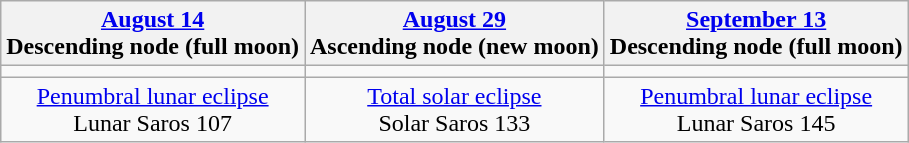<table class="wikitable">
<tr>
<th><a href='#'>August 14</a><br>Descending node (full moon)<br></th>
<th><a href='#'>August 29</a><br>Ascending node (new moon)<br></th>
<th><a href='#'>September 13</a><br>Descending node (full moon)<br></th>
</tr>
<tr>
<td></td>
<td></td>
<td></td>
</tr>
<tr align=center>
<td><a href='#'>Penumbral lunar eclipse</a><br>Lunar Saros 107</td>
<td><a href='#'>Total solar eclipse</a><br>Solar Saros 133</td>
<td><a href='#'>Penumbral lunar eclipse</a><br>Lunar Saros 145</td>
</tr>
</table>
